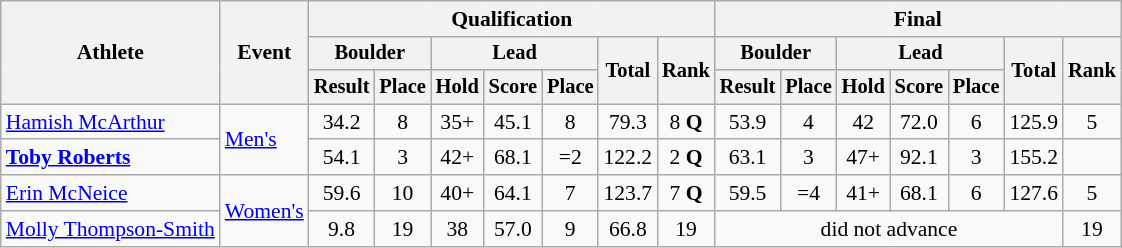<table class="wikitable" style="font-size:90%">
<tr>
<th rowspan="3">Athlete</th>
<th rowspan="3">Event</th>
<th colspan="7">Qualification</th>
<th colspan="7">Final</th>
</tr>
<tr style="font-size: 95%">
<th colspan="2">Boulder</th>
<th colspan="3">Lead</th>
<th rowspan="2">Total</th>
<th rowspan="2">Rank</th>
<th colspan="2">Boulder</th>
<th colspan="3">Lead</th>
<th rowspan="2">Total</th>
<th rowspan="2">Rank</th>
</tr>
<tr style="font-size: 95%">
<th>Result</th>
<th>Place</th>
<th>Hold</th>
<th>Score</th>
<th>Place</th>
<th>Result</th>
<th>Place</th>
<th>Hold</th>
<th>Score</th>
<th>Place</th>
</tr>
<tr align=center>
<td align=left><a href='#'>Hamish McArthur</a></td>
<td align=left rowspan=2><a href='#'>Men's</a></td>
<td>34.2</td>
<td>8</td>
<td>35+</td>
<td>45.1</td>
<td>8</td>
<td>79.3</td>
<td>8 <strong>Q</strong></td>
<td>53.9</td>
<td>4</td>
<td>42</td>
<td>72.0</td>
<td>6</td>
<td>125.9</td>
<td>5</td>
</tr>
<tr align=center>
<td align=left><strong><a href='#'>Toby Roberts</a></strong></td>
<td>54.1</td>
<td>3</td>
<td>42+</td>
<td>68.1</td>
<td>=2</td>
<td>122.2</td>
<td>2 <strong>Q</strong></td>
<td>63.1</td>
<td>3</td>
<td>47+</td>
<td>92.1</td>
<td>3</td>
<td>155.2</td>
<td></td>
</tr>
<tr align=center>
<td align=left><a href='#'>Erin McNeice</a></td>
<td align=left rowspan=2><a href='#'>Women's</a></td>
<td>59.6</td>
<td>10</td>
<td>40+</td>
<td>64.1</td>
<td>7</td>
<td>123.7</td>
<td>7 <strong>Q</strong></td>
<td>59.5</td>
<td>=4</td>
<td>41+</td>
<td>68.1</td>
<td>6</td>
<td>127.6</td>
<td>5</td>
</tr>
<tr align=center>
<td align=left><a href='#'>Molly Thompson-Smith</a></td>
<td>9.8</td>
<td>19</td>
<td>38</td>
<td>57.0</td>
<td>9</td>
<td>66.8</td>
<td>19</td>
<td colspan="6">did not advance</td>
<td>19</td>
</tr>
</table>
